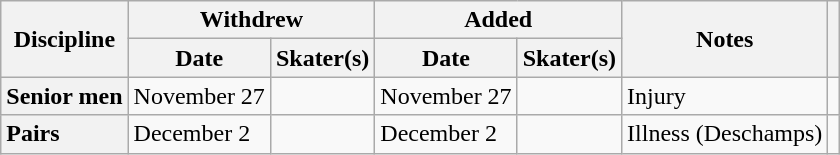<table class="wikitable unsortable">
<tr>
<th scope="col" rowspan=2>Discipline</th>
<th scope="col" colspan=2>Withdrew</th>
<th scope="col" colspan=2>Added</th>
<th scope="col" rowspan=2>Notes</th>
<th scope="col" rowspan=2></th>
</tr>
<tr>
<th>Date</th>
<th>Skater(s)</th>
<th>Date</th>
<th>Skater(s)</th>
</tr>
<tr>
<th scope="row" style="text-align:left">Senior men</th>
<td>November 27</td>
<td></td>
<td>November 27</td>
<td></td>
<td>Injury</td>
<td></td>
</tr>
<tr>
<th scope="row" style="text-align:left">Pairs</th>
<td>December 2</td>
<td></td>
<td>December 2</td>
<td></td>
<td>Illness (Deschamps)</td>
<td></td>
</tr>
</table>
